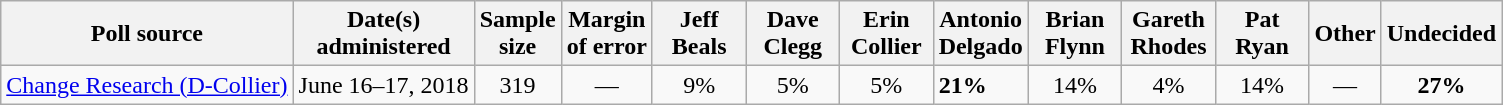<table class="wikitable">
<tr>
<th>Poll source</th>
<th>Date(s)<br>administered</th>
<th>Sample<br>size</th>
<th>Margin<br>of error</th>
<th style="width:55px;">Jeff<br>Beals</th>
<th style="width:55px;">Dave<br>Clegg</th>
<th style="width:55px;">Erin<br>Collier</th>
<th style="width:55px;">Antonio<br>Delgado</th>
<th style="width:55px;">Brian<br>Flynn</th>
<th style="width:55px;">Gareth<br>Rhodes</th>
<th style="width:55px;">Pat<br>Ryan</th>
<th>Other</th>
<th>Undecided</th>
</tr>
<tr>
<td><a href='#'>Change Research (D-Collier)</a></td>
<td align=center>June 16–17, 2018</td>
<td align=center>319</td>
<td align=center>—</td>
<td align=center>9%</td>
<td align=center>5%</td>
<td align=center>5%</td>
<td><strong>21%</strong></td>
<td align=center>14%</td>
<td align=center>4%</td>
<td align=center>14%</td>
<td align=center>—</td>
<td align=center ><strong>27%</strong></td>
</tr>
</table>
